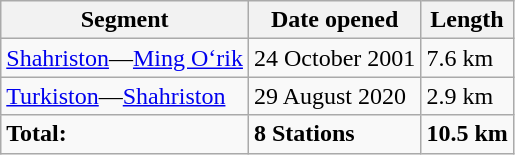<table class="wikitable" style="border-collapse: collapse; text-align: left;">
<tr>
<th>Segment</th>
<th>Date opened</th>
<th>Length</th>
</tr>
<tr>
<td style="text-align: left;"><a href='#'>Shahriston</a>—<a href='#'>Ming O‘rik</a></td>
<td>24 October 2001</td>
<td>7.6 km</td>
</tr>
<tr>
<td style="text-align: left;"><a href='#'>Turkiston</a>—<a href='#'>Shahriston</a></td>
<td>29 August 2020</td>
<td>2.9 km</td>
</tr>
<tr>
<td style="text-align: left;"><strong>Total:</strong></td>
<td><strong>8 Stations</strong></td>
<td><strong>10.5 km</strong></td>
</tr>
</table>
